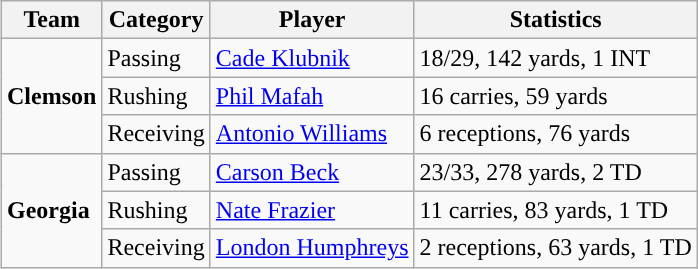<table class="wikitable" style="float: right;">
<tr>
<th>Team</th>
<th>Category</th>
<th>Player</th>
<th>Statistics</th>
</tr>
<tr>
<td rowspan=3><strong>Clemson</strong></td>
<td>Passing</td>
<td><a href='#'>Cade Klubnik</a></td>
<td>18/29, 142 yards, 1 INT</td>
</tr>
<tr>
<td>Rushing</td>
<td><a href='#'>Phil Mafah</a></td>
<td>16 carries, 59 yards</td>
</tr>
<tr>
<td>Receiving</td>
<td><a href='#'>Antonio Williams</a></td>
<td>6 receptions, 76 yards</td>
</tr>
<tr>
<td rowspan=3><strong>Georgia</strong></td>
<td>Passing</td>
<td><a href='#'>Carson Beck</a></td>
<td>23/33, 278 yards, 2 TD</td>
</tr>
<tr>
<td>Rushing</td>
<td><a href='#'>Nate Frazier</a></td>
<td>11 carries, 83 yards, 1 TD</td>
</tr>
<tr>
<td>Receiving</td>
<td><a href='#'>London Humphreys</a></td>
<td>2 receptions, 63 yards, 1 TD</td>
</tr>
</table>
